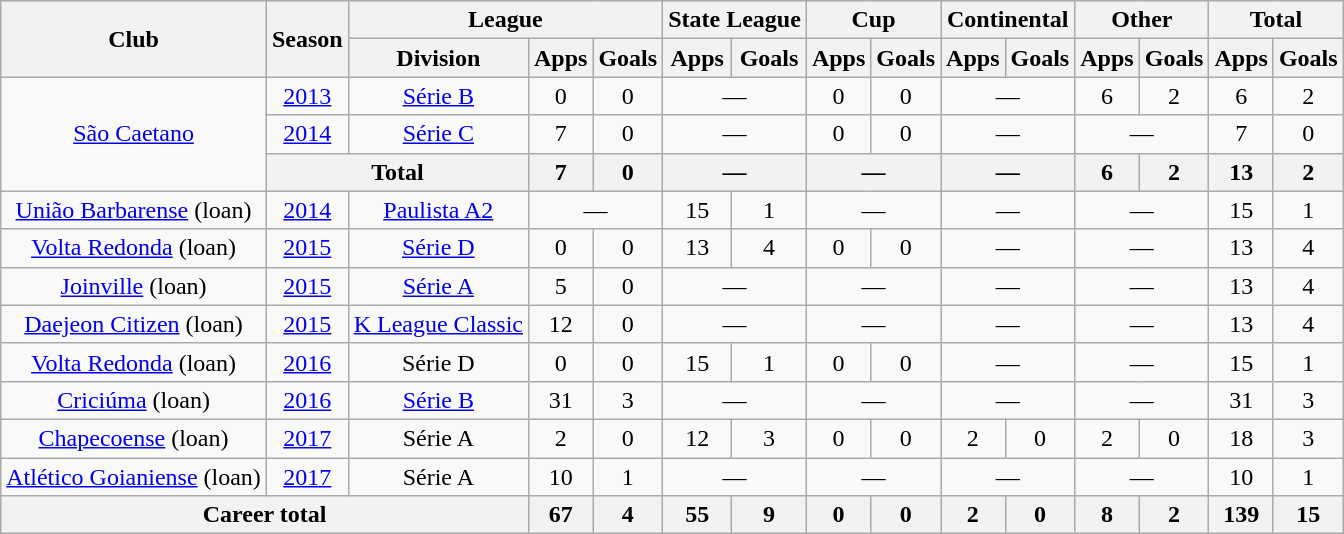<table class="wikitable" style="text-align: center;">
<tr>
<th rowspan="2">Club</th>
<th rowspan="2">Season</th>
<th colspan="3">League</th>
<th colspan="2">State League</th>
<th colspan="2">Cup</th>
<th colspan="2">Continental</th>
<th colspan="2">Other</th>
<th colspan="2">Total</th>
</tr>
<tr>
<th>Division</th>
<th>Apps</th>
<th>Goals</th>
<th>Apps</th>
<th>Goals</th>
<th>Apps</th>
<th>Goals</th>
<th>Apps</th>
<th>Goals</th>
<th>Apps</th>
<th>Goals</th>
<th>Apps</th>
<th>Goals</th>
</tr>
<tr>
<td rowspan="3" valign="center"><a href='#'>São Caetano</a></td>
<td><a href='#'>2013</a></td>
<td><a href='#'>Série B</a></td>
<td>0</td>
<td>0</td>
<td colspan="2">—</td>
<td>0</td>
<td>0</td>
<td colspan="2">—</td>
<td>6</td>
<td>2</td>
<td>6</td>
<td>2</td>
</tr>
<tr>
<td><a href='#'>2014</a></td>
<td><a href='#'>Série C</a></td>
<td>7</td>
<td>0</td>
<td colspan="2">—</td>
<td>0</td>
<td>0</td>
<td colspan="2">—</td>
<td colspan="2">—</td>
<td>7</td>
<td>0</td>
</tr>
<tr>
<th colspan="2">Total</th>
<th>7</th>
<th>0</th>
<th colspan="2">—</th>
<th colspan="2">—</th>
<th colspan="2">—</th>
<th>6</th>
<th>2</th>
<th>13</th>
<th>2</th>
</tr>
<tr>
<td valign="center"><a href='#'>União Barbarense</a> (loan)</td>
<td><a href='#'>2014</a></td>
<td><a href='#'>Paulista A2</a></td>
<td colspan="2">—</td>
<td>15</td>
<td>1</td>
<td colspan="2">—</td>
<td colspan="2">—</td>
<td colspan="2">—</td>
<td>15</td>
<td>1</td>
</tr>
<tr>
<td valign="center"><a href='#'>Volta Redonda</a> (loan)</td>
<td><a href='#'>2015</a></td>
<td><a href='#'>Série D</a></td>
<td>0</td>
<td>0</td>
<td>13</td>
<td>4</td>
<td>0</td>
<td>0</td>
<td colspan="2">—</td>
<td colspan="2">—</td>
<td>13</td>
<td>4</td>
</tr>
<tr>
<td valign="center"><a href='#'>Joinville</a> (loan)</td>
<td><a href='#'>2015</a></td>
<td><a href='#'>Série A</a></td>
<td>5</td>
<td>0</td>
<td colspan="2">—</td>
<td colspan="2">—</td>
<td colspan="2">—</td>
<td colspan="2">—</td>
<td>13</td>
<td>4</td>
</tr>
<tr>
<td valign="center"><a href='#'>Daejeon Citizen</a> (loan)</td>
<td><a href='#'>2015</a></td>
<td><a href='#'>K League Classic</a></td>
<td>12</td>
<td>0</td>
<td colspan="2">—</td>
<td colspan="2">—</td>
<td colspan="2">—</td>
<td colspan="2">—</td>
<td>13</td>
<td>4</td>
</tr>
<tr>
<td valign="center"><a href='#'>Volta Redonda</a> (loan)</td>
<td><a href='#'>2016</a></td>
<td>Série D</td>
<td>0</td>
<td>0</td>
<td>15</td>
<td>1</td>
<td>0</td>
<td>0</td>
<td colspan="2">—</td>
<td colspan="2">—</td>
<td>15</td>
<td>1</td>
</tr>
<tr>
<td valign="center"><a href='#'>Criciúma</a> (loan)</td>
<td><a href='#'>2016</a></td>
<td><a href='#'>Série B</a></td>
<td>31</td>
<td>3</td>
<td colspan="2">—</td>
<td colspan="2">—</td>
<td colspan="2">—</td>
<td colspan="2">—</td>
<td>31</td>
<td>3</td>
</tr>
<tr>
<td valign="center"><a href='#'>Chapecoense</a> (loan)</td>
<td><a href='#'>2017</a></td>
<td>Série A</td>
<td>2</td>
<td>0</td>
<td>12</td>
<td>3</td>
<td>0</td>
<td>0</td>
<td>2</td>
<td>0</td>
<td>2</td>
<td>0</td>
<td>18</td>
<td>3</td>
</tr>
<tr>
<td valign="center"><a href='#'>Atlético Goianiense</a> (loan)</td>
<td><a href='#'>2017</a></td>
<td>Série A</td>
<td>10</td>
<td>1</td>
<td colspan="2">—</td>
<td colspan="2">—</td>
<td colspan="2">—</td>
<td colspan="2">—</td>
<td>10</td>
<td>1</td>
</tr>
<tr>
<th colspan="3"><strong>Career total</strong></th>
<th>67</th>
<th>4</th>
<th>55</th>
<th>9</th>
<th>0</th>
<th>0</th>
<th>2</th>
<th>0</th>
<th>8</th>
<th>2</th>
<th>139</th>
<th>15</th>
</tr>
</table>
